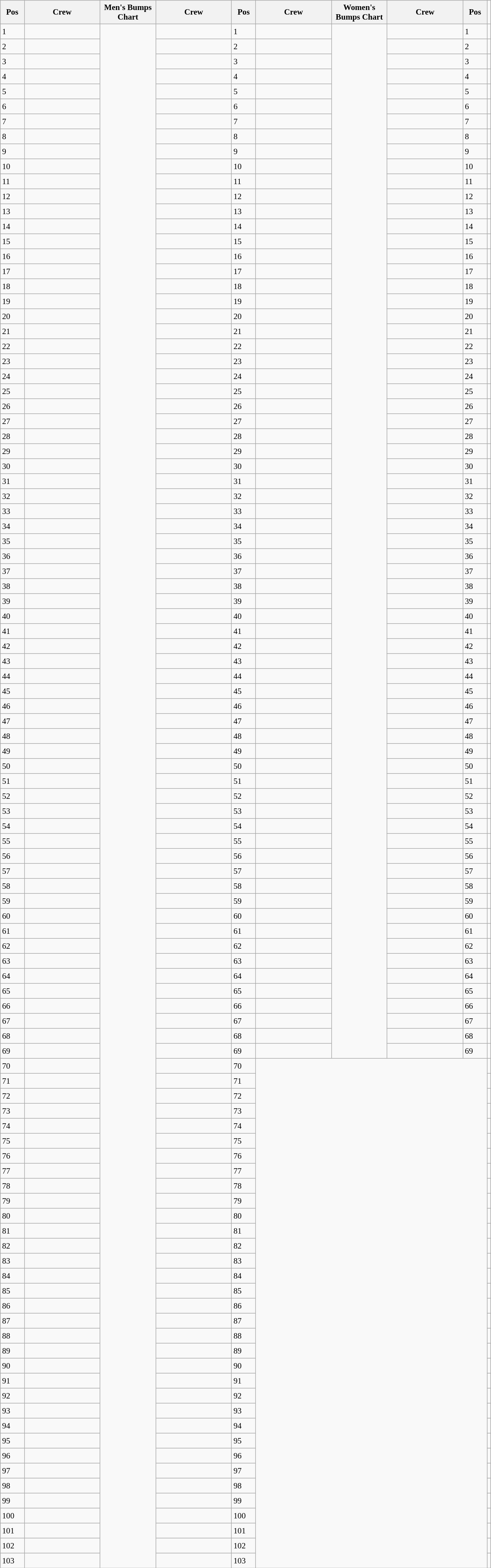<table class="wikitable" style="font-size:88%; white-space:nowrap; margin:0.5em auto">
<tr style="white-space:normal">
<th width=35>Pos</th>
<th width=125>Crew</th>
<th width=90>Men's Bumps Chart</th>
<th width=125>Crew</th>
<th width=35>Pos</th>
<th width=125>Crew</th>
<th width=90>Women's Bumps Chart</th>
<th width=125>Crew</th>
<th width=35>Pos</th>
</tr>
<tr style="height:26px">
<td>1</td>
<td></td>
<td rowspan="103"><br></td>
<td></td>
<td>1</td>
<td></td>
<td rowspan="69"><br></td>
<td></td>
<td>1</td>
<td></td>
</tr>
<tr style="height:26px">
<td>2</td>
<td></td>
<td></td>
<td>2</td>
<td></td>
<td></td>
<td>2</td>
<td></td>
</tr>
<tr style="height:26px">
<td>3</td>
<td></td>
<td></td>
<td>3</td>
<td></td>
<td></td>
<td>3</td>
<td></td>
</tr>
<tr style="height:26px">
<td>4</td>
<td></td>
<td></td>
<td>4</td>
<td></td>
<td></td>
<td>4</td>
<td></td>
</tr>
<tr style="height:26px">
<td>5</td>
<td></td>
<td></td>
<td>5</td>
<td></td>
<td></td>
<td>5</td>
<td></td>
</tr>
<tr style="height:26px">
<td>6</td>
<td></td>
<td></td>
<td>6</td>
<td></td>
<td></td>
<td>6</td>
<td></td>
</tr>
<tr style="height:26px">
<td>7</td>
<td></td>
<td></td>
<td>7</td>
<td></td>
<td></td>
<td>7</td>
<td></td>
</tr>
<tr style="height:26px">
<td>8</td>
<td></td>
<td></td>
<td>8</td>
<td></td>
<td></td>
<td>8</td>
<td></td>
</tr>
<tr style="height:26px">
<td>9</td>
<td></td>
<td></td>
<td>9</td>
<td></td>
<td></td>
<td>9</td>
<td></td>
</tr>
<tr style="height:26px">
<td>10</td>
<td></td>
<td></td>
<td>10</td>
<td></td>
<td></td>
<td>10</td>
<td></td>
</tr>
<tr style="height:26px">
<td>11</td>
<td></td>
<td></td>
<td>11</td>
<td></td>
<td></td>
<td>11</td>
<td></td>
</tr>
<tr style="height:26px">
<td>12</td>
<td></td>
<td></td>
<td>12</td>
<td></td>
<td></td>
<td>12</td>
<td></td>
</tr>
<tr style="height:26px">
<td>13</td>
<td></td>
<td></td>
<td>13</td>
<td></td>
<td></td>
<td>13</td>
<td></td>
</tr>
<tr style="height:26px">
<td>14</td>
<td></td>
<td></td>
<td>14</td>
<td></td>
<td></td>
<td>14</td>
<td></td>
</tr>
<tr style="height:26px">
<td>15</td>
<td></td>
<td></td>
<td>15</td>
<td></td>
<td></td>
<td>15</td>
<td></td>
</tr>
<tr style="height:26px">
<td>16</td>
<td></td>
<td></td>
<td>16</td>
<td></td>
<td></td>
<td>16</td>
<td></td>
</tr>
<tr style="height:26px">
<td>17</td>
<td></td>
<td></td>
<td>17</td>
<td></td>
<td></td>
<td>17</td>
<td></td>
</tr>
<tr style="height:26px">
<td>18</td>
<td></td>
<td></td>
<td>18</td>
<td></td>
<td></td>
<td>18</td>
<td></td>
</tr>
<tr style="height:26px">
<td>19</td>
<td></td>
<td></td>
<td>19</td>
<td></td>
<td></td>
<td>19</td>
<td></td>
</tr>
<tr style="height:26px">
<td>20</td>
<td></td>
<td></td>
<td>20</td>
<td></td>
<td></td>
<td>20</td>
<td></td>
</tr>
<tr style="height:26px">
<td>21</td>
<td></td>
<td></td>
<td>21</td>
<td></td>
<td></td>
<td>21</td>
<td></td>
</tr>
<tr style="height:26px">
<td>22</td>
<td></td>
<td></td>
<td>22</td>
<td></td>
<td></td>
<td>22</td>
<td></td>
</tr>
<tr style="height:26px">
<td>23</td>
<td></td>
<td></td>
<td>23</td>
<td></td>
<td></td>
<td>23</td>
<td></td>
</tr>
<tr style="height:26px">
<td>24</td>
<td></td>
<td></td>
<td>24</td>
<td></td>
<td></td>
<td>24</td>
<td></td>
</tr>
<tr style="height:26px">
<td>25</td>
<td></td>
<td></td>
<td>25</td>
<td></td>
<td></td>
<td>25</td>
<td></td>
</tr>
<tr style="height:26px">
<td>26</td>
<td></td>
<td></td>
<td>26</td>
<td></td>
<td></td>
<td>26</td>
<td></td>
</tr>
<tr style="height:26px">
<td>27</td>
<td></td>
<td></td>
<td>27</td>
<td></td>
<td></td>
<td>27</td>
<td></td>
</tr>
<tr style="height:26px">
<td>28</td>
<td></td>
<td></td>
<td>28</td>
<td></td>
<td></td>
<td>28</td>
<td></td>
</tr>
<tr style="height:26px">
<td>29</td>
<td></td>
<td></td>
<td>29</td>
<td></td>
<td></td>
<td>29</td>
<td></td>
</tr>
<tr style="height:26px">
<td>30</td>
<td></td>
<td></td>
<td>30</td>
<td></td>
<td></td>
<td>30</td>
<td></td>
</tr>
<tr style="height:26px">
<td>31</td>
<td></td>
<td></td>
<td>31</td>
<td></td>
<td></td>
<td>31</td>
<td></td>
</tr>
<tr style="height:26px">
<td>32</td>
<td></td>
<td></td>
<td>32</td>
<td></td>
<td></td>
<td>32</td>
<td></td>
</tr>
<tr style="height:26px">
<td>33</td>
<td></td>
<td></td>
<td>33</td>
<td></td>
<td></td>
<td>33</td>
<td></td>
</tr>
<tr style="height:26px">
<td>34</td>
<td></td>
<td></td>
<td>34</td>
<td></td>
<td></td>
<td>34</td>
<td></td>
</tr>
<tr style="height:26px">
<td>35</td>
<td></td>
<td></td>
<td>35</td>
<td></td>
<td></td>
<td>35</td>
<td></td>
</tr>
<tr style="height:26px">
<td>36</td>
<td></td>
<td></td>
<td>36</td>
<td></td>
<td></td>
<td>36</td>
<td></td>
</tr>
<tr style="height:26px">
<td>37</td>
<td></td>
<td></td>
<td>37</td>
<td></td>
<td></td>
<td>37</td>
<td></td>
</tr>
<tr style="height:26px">
<td>38</td>
<td></td>
<td></td>
<td>38</td>
<td></td>
<td></td>
<td>38</td>
<td></td>
</tr>
<tr style="height:26px">
<td>39</td>
<td></td>
<td></td>
<td>39</td>
<td></td>
<td></td>
<td>39</td>
<td></td>
</tr>
<tr style="height:26px">
<td>40</td>
<td></td>
<td></td>
<td>40</td>
<td></td>
<td></td>
<td>40</td>
<td></td>
</tr>
<tr style="height:26px">
<td>41</td>
<td></td>
<td></td>
<td>41</td>
<td></td>
<td></td>
<td>41</td>
<td></td>
</tr>
<tr style="height:26px">
<td>42</td>
<td></td>
<td></td>
<td>42</td>
<td></td>
<td></td>
<td>42</td>
<td></td>
</tr>
<tr style="height:26px">
<td>43</td>
<td></td>
<td></td>
<td>43</td>
<td></td>
<td></td>
<td>43</td>
<td></td>
</tr>
<tr style="height:26px">
<td>44</td>
<td></td>
<td></td>
<td>44</td>
<td></td>
<td></td>
<td>44</td>
<td></td>
</tr>
<tr style="height:26px">
<td>45</td>
<td></td>
<td></td>
<td>45</td>
<td></td>
<td></td>
<td>45</td>
<td></td>
</tr>
<tr style="height:26px">
<td>46</td>
<td></td>
<td></td>
<td>46</td>
<td></td>
<td></td>
<td>46</td>
<td></td>
</tr>
<tr style="height:26px">
<td>47</td>
<td></td>
<td></td>
<td>47</td>
<td></td>
<td></td>
<td>47</td>
<td></td>
</tr>
<tr style="height:26px">
<td>48</td>
<td></td>
<td></td>
<td>48</td>
<td></td>
<td></td>
<td>48</td>
<td></td>
</tr>
<tr style="height:26px">
<td>49</td>
<td></td>
<td></td>
<td>49</td>
<td></td>
<td></td>
<td>49</td>
<td></td>
</tr>
<tr style="height:26px">
<td>50</td>
<td></td>
<td></td>
<td>50</td>
<td></td>
<td></td>
<td>50</td>
<td></td>
</tr>
<tr style="height:26px">
<td>51</td>
<td></td>
<td></td>
<td>51</td>
<td></td>
<td></td>
<td>51</td>
<td></td>
</tr>
<tr style="height:26px">
<td>52</td>
<td></td>
<td></td>
<td>52</td>
<td></td>
<td></td>
<td>52</td>
<td></td>
</tr>
<tr style="height:26px">
<td>53</td>
<td></td>
<td></td>
<td>53</td>
<td></td>
<td></td>
<td>53</td>
<td></td>
</tr>
<tr style="height:26px">
<td>54</td>
<td></td>
<td></td>
<td>54</td>
<td></td>
<td></td>
<td>54</td>
<td></td>
</tr>
<tr style="height:26px">
<td>55</td>
<td></td>
<td></td>
<td>55</td>
<td></td>
<td></td>
<td>55</td>
<td></td>
</tr>
<tr style="height:26px">
<td>56</td>
<td></td>
<td></td>
<td>56</td>
<td></td>
<td></td>
<td>56</td>
<td></td>
</tr>
<tr style="height:26px">
<td>57</td>
<td></td>
<td></td>
<td>57</td>
<td></td>
<td></td>
<td>57</td>
<td></td>
</tr>
<tr style="height:26px">
<td>58</td>
<td></td>
<td></td>
<td>58</td>
<td></td>
<td></td>
<td>58</td>
<td></td>
</tr>
<tr style="height:26px">
<td>59</td>
<td></td>
<td></td>
<td>59</td>
<td></td>
<td></td>
<td>59</td>
<td></td>
</tr>
<tr style="height:26px">
<td>60</td>
<td></td>
<td></td>
<td>60</td>
<td></td>
<td></td>
<td>60</td>
<td></td>
</tr>
<tr style="height:26px">
<td>61</td>
<td></td>
<td></td>
<td>61</td>
<td></td>
<td></td>
<td>61</td>
<td></td>
</tr>
<tr style="height:26px">
<td>62</td>
<td></td>
<td></td>
<td>62</td>
<td></td>
<td></td>
<td>62</td>
<td></td>
</tr>
<tr style="height:26px">
<td>63</td>
<td></td>
<td></td>
<td>63</td>
<td></td>
<td></td>
<td>63</td>
<td></td>
</tr>
<tr style="height:26px">
<td>64</td>
<td></td>
<td></td>
<td>64</td>
<td></td>
<td></td>
<td>64</td>
<td></td>
</tr>
<tr style="height:26px">
<td>65</td>
<td></td>
<td></td>
<td>65</td>
<td></td>
<td></td>
<td>65</td>
<td></td>
</tr>
<tr style="height:26px">
<td>66</td>
<td></td>
<td></td>
<td>66</td>
<td></td>
<td></td>
<td>66</td>
<td></td>
</tr>
<tr style="height:26px">
<td>67</td>
<td></td>
<td></td>
<td>67</td>
<td></td>
<td></td>
<td>67</td>
<td></td>
</tr>
<tr style="height:26px">
<td>68</td>
<td></td>
<td></td>
<td>68</td>
<td></td>
<td></td>
<td>68</td>
<td></td>
</tr>
<tr style="height:26px">
<td>69</td>
<td></td>
<td></td>
<td>69</td>
<td></td>
<td></td>
<td>69</td>
<td></td>
</tr>
<tr style="height:26px">
<td>70</td>
<td></td>
<td></td>
<td>70</td>
<td colspan="4" rowspan="34"> </td>
<td></td>
</tr>
<tr style="height:26px">
<td>71</td>
<td></td>
<td></td>
<td>71</td>
<td></td>
</tr>
<tr style="height:26px">
<td>72</td>
<td></td>
<td></td>
<td>72</td>
<td></td>
</tr>
<tr style="height:26px">
<td>73</td>
<td></td>
<td></td>
<td>73</td>
<td></td>
</tr>
<tr style="height:26px">
<td>74</td>
<td></td>
<td></td>
<td>74</td>
<td></td>
</tr>
<tr style="height:26px">
<td>75</td>
<td></td>
<td></td>
<td>75</td>
<td></td>
</tr>
<tr style="height:26px">
<td>76</td>
<td></td>
<td></td>
<td>76</td>
<td></td>
</tr>
<tr style="height:26px">
<td>77</td>
<td></td>
<td></td>
<td>77</td>
<td></td>
</tr>
<tr style="height:26px">
<td>78</td>
<td></td>
<td></td>
<td>78</td>
<td></td>
</tr>
<tr style="height:26px">
<td>79</td>
<td></td>
<td></td>
<td>79</td>
<td></td>
</tr>
<tr style="height:26px">
<td>80</td>
<td></td>
<td></td>
<td>80</td>
<td></td>
</tr>
<tr style="height:26px">
<td>81</td>
<td></td>
<td></td>
<td>81</td>
<td></td>
</tr>
<tr style="height:26px">
<td>82</td>
<td></td>
<td></td>
<td>82</td>
<td></td>
</tr>
<tr style="height:26px">
<td>83</td>
<td></td>
<td></td>
<td>83</td>
<td></td>
</tr>
<tr style="height:26px">
<td>84</td>
<td></td>
<td></td>
<td>84</td>
<td></td>
</tr>
<tr style="height:26px">
<td>85</td>
<td></td>
<td></td>
<td>85</td>
<td></td>
</tr>
<tr style="height:26px">
<td>86</td>
<td></td>
<td></td>
<td>86</td>
<td></td>
</tr>
<tr style="height:26px">
<td>87</td>
<td></td>
<td></td>
<td>87</td>
<td></td>
</tr>
<tr style="height:26px">
<td>88</td>
<td></td>
<td></td>
<td>88</td>
<td></td>
</tr>
<tr style="height:26px">
<td>89</td>
<td></td>
<td></td>
<td>89</td>
<td></td>
</tr>
<tr style="height:26px">
<td>90</td>
<td></td>
<td></td>
<td>90</td>
<td></td>
</tr>
<tr style="height:26px">
<td>91</td>
<td></td>
<td></td>
<td>91</td>
<td></td>
</tr>
<tr style="height:26px">
<td>92</td>
<td></td>
<td></td>
<td>92</td>
<td></td>
</tr>
<tr style="height:26px">
<td>93</td>
<td></td>
<td></td>
<td>93</td>
<td></td>
</tr>
<tr style="height:26px">
<td>94</td>
<td></td>
<td></td>
<td>94</td>
<td></td>
</tr>
<tr style="height:26px">
<td>95</td>
<td></td>
<td></td>
<td>95</td>
<td></td>
</tr>
<tr style="height:26px">
<td>96</td>
<td></td>
<td></td>
<td>96</td>
<td></td>
</tr>
<tr style="height:26px">
<td>97</td>
<td></td>
<td></td>
<td>97</td>
<td></td>
</tr>
<tr style="height:26px">
<td>98</td>
<td></td>
<td></td>
<td>98</td>
<td></td>
</tr>
<tr style="height:26px">
<td>99</td>
<td></td>
<td></td>
<td>99</td>
<td></td>
</tr>
<tr style="height:26px">
<td>100</td>
<td></td>
<td></td>
<td>100</td>
<td></td>
</tr>
<tr style="height:26px">
<td>101</td>
<td></td>
<td></td>
<td>101</td>
<td></td>
</tr>
<tr style="height:26px">
<td>102</td>
<td></td>
<td></td>
<td>102</td>
<td></td>
</tr>
<tr style="height:26px">
<td>103</td>
<td></td>
<td></td>
<td>103</td>
<td></td>
</tr>
</table>
